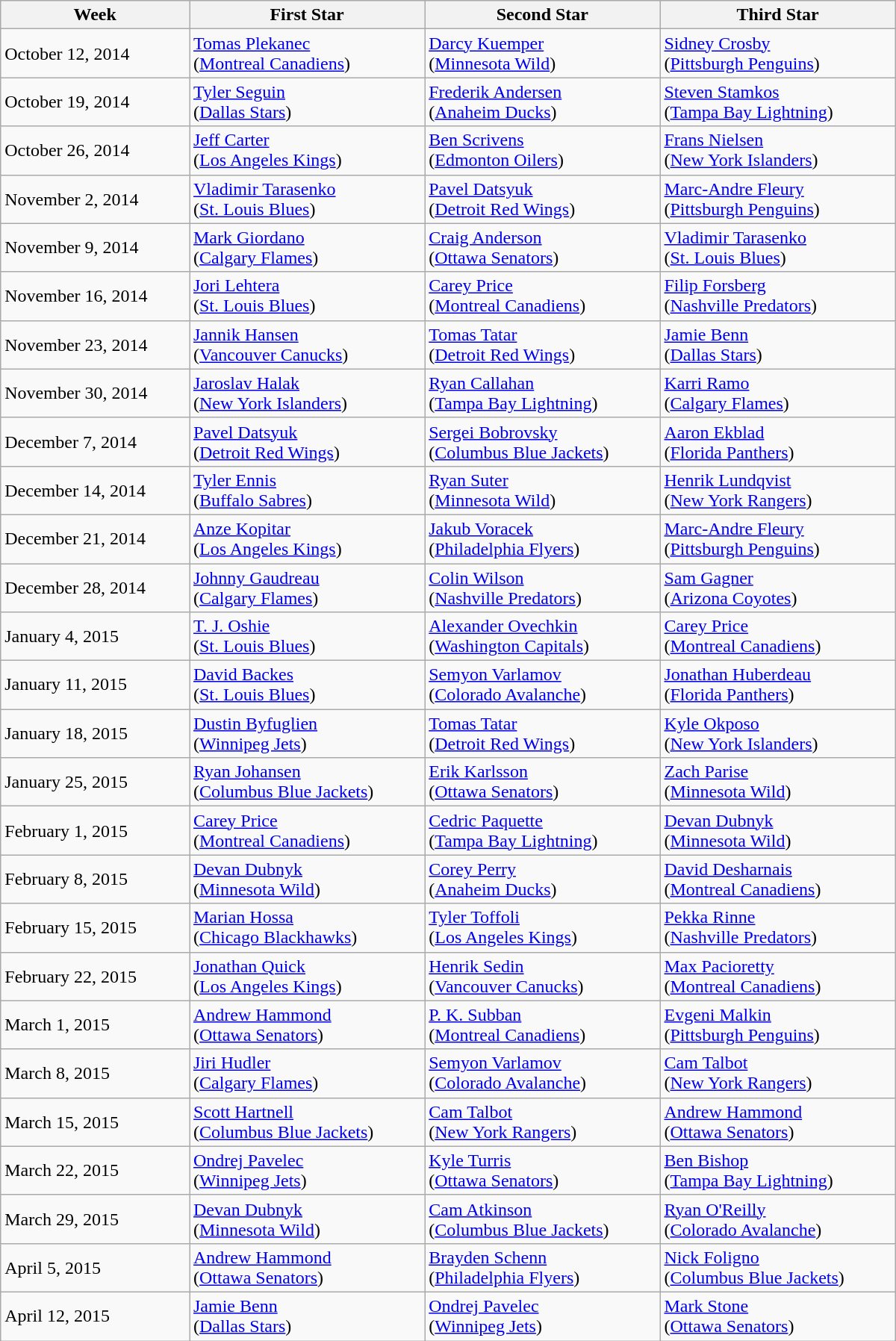<table class="wikitable" style="width: 50em;">
<tr style="text-align:center;">
<th>Week</th>
<th>First Star</th>
<th>Second Star</th>
<th>Third Star</th>
</tr>
<tr>
<td>October 12, 2014</td>
<td><a href='#'>Tomas Plekanec</a><br>(<a href='#'>Montreal Canadiens</a>)</td>
<td><a href='#'>Darcy Kuemper</a><br>(<a href='#'>Minnesota Wild</a>)</td>
<td><a href='#'>Sidney Crosby</a><br>(<a href='#'>Pittsburgh Penguins</a>)</td>
</tr>
<tr>
<td>October 19, 2014</td>
<td><a href='#'>Tyler Seguin</a><br>(<a href='#'>Dallas Stars</a>)</td>
<td><a href='#'>Frederik Andersen</a><br>(<a href='#'>Anaheim Ducks</a>)</td>
<td><a href='#'>Steven Stamkos</a><br>(<a href='#'>Tampa Bay Lightning</a>)</td>
</tr>
<tr>
<td>October 26, 2014</td>
<td><a href='#'>Jeff Carter</a><br>(<a href='#'>Los Angeles Kings</a>)</td>
<td><a href='#'>Ben Scrivens</a><br>(<a href='#'>Edmonton Oilers</a>)</td>
<td><a href='#'>Frans Nielsen</a><br>(<a href='#'>New York Islanders</a>)</td>
</tr>
<tr>
<td>November 2, 2014</td>
<td><a href='#'>Vladimir Tarasenko</a><br>(<a href='#'>St. Louis Blues</a>)</td>
<td><a href='#'>Pavel Datsyuk</a><br>(<a href='#'>Detroit Red Wings</a>)</td>
<td><a href='#'>Marc-Andre Fleury</a><br>(<a href='#'>Pittsburgh Penguins</a>)</td>
</tr>
<tr>
<td>November 9, 2014</td>
<td><a href='#'>Mark Giordano</a><br>(<a href='#'>Calgary Flames</a>)</td>
<td><a href='#'>Craig Anderson</a><br>(<a href='#'>Ottawa Senators</a>)</td>
<td><a href='#'>Vladimir Tarasenko</a><br>(<a href='#'>St. Louis Blues</a>)</td>
</tr>
<tr>
<td>November 16, 2014</td>
<td><a href='#'>Jori Lehtera</a><br>(<a href='#'>St. Louis Blues</a>)</td>
<td><a href='#'>Carey Price</a><br>(<a href='#'>Montreal Canadiens</a>)</td>
<td><a href='#'>Filip Forsberg</a><br>(<a href='#'>Nashville Predators</a>)</td>
</tr>
<tr>
<td>November 23, 2014</td>
<td><a href='#'>Jannik Hansen</a><br>(<a href='#'>Vancouver Canucks</a>)</td>
<td><a href='#'>Tomas Tatar</a><br>(<a href='#'>Detroit Red Wings</a>)</td>
<td><a href='#'>Jamie Benn</a><br>(<a href='#'>Dallas Stars</a>)</td>
</tr>
<tr>
<td>November 30, 2014</td>
<td><a href='#'>Jaroslav Halak</a><br>(<a href='#'>New York Islanders</a>)</td>
<td><a href='#'>Ryan Callahan</a><br>(<a href='#'>Tampa Bay Lightning</a>)</td>
<td><a href='#'>Karri Ramo</a><br>(<a href='#'>Calgary Flames</a>)</td>
</tr>
<tr>
<td>December 7, 2014</td>
<td><a href='#'>Pavel Datsyuk</a><br>(<a href='#'>Detroit Red Wings</a>)</td>
<td><a href='#'>Sergei Bobrovsky</a><br>(<a href='#'>Columbus Blue Jackets</a>)</td>
<td><a href='#'>Aaron Ekblad</a><br>(<a href='#'>Florida Panthers</a>)</td>
</tr>
<tr>
<td>December 14, 2014</td>
<td><a href='#'>Tyler Ennis</a><br>(<a href='#'>Buffalo Sabres</a>)</td>
<td><a href='#'>Ryan Suter</a><br>(<a href='#'>Minnesota Wild</a>)</td>
<td><a href='#'>Henrik Lundqvist</a><br>(<a href='#'>New York Rangers</a>)</td>
</tr>
<tr>
<td>December 21, 2014</td>
<td><a href='#'>Anze Kopitar</a><br>(<a href='#'>Los Angeles Kings</a>)</td>
<td><a href='#'>Jakub Voracek</a><br>(<a href='#'>Philadelphia Flyers</a>)</td>
<td><a href='#'>Marc-Andre Fleury</a><br>(<a href='#'>Pittsburgh Penguins</a>)</td>
</tr>
<tr>
<td>December 28, 2014</td>
<td><a href='#'>Johnny Gaudreau</a><br>(<a href='#'>Calgary Flames</a>)</td>
<td><a href='#'>Colin Wilson</a><br>(<a href='#'>Nashville Predators</a>)</td>
<td><a href='#'>Sam Gagner</a><br>(<a href='#'>Arizona Coyotes</a>)</td>
</tr>
<tr>
<td>January 4, 2015</td>
<td><a href='#'>T. J. Oshie</a><br>(<a href='#'>St. Louis Blues</a>)</td>
<td><a href='#'>Alexander Ovechkin</a><br>(<a href='#'>Washington Capitals</a>)</td>
<td><a href='#'>Carey Price</a><br>(<a href='#'>Montreal Canadiens</a>)</td>
</tr>
<tr>
<td>January 11, 2015</td>
<td><a href='#'>David Backes</a><br>(<a href='#'>St. Louis Blues</a>)</td>
<td><a href='#'>Semyon Varlamov</a><br>(<a href='#'>Colorado Avalanche</a>)</td>
<td><a href='#'>Jonathan Huberdeau</a><br>(<a href='#'>Florida Panthers</a>)</td>
</tr>
<tr>
<td>January 18, 2015</td>
<td><a href='#'>Dustin Byfuglien</a><br>(<a href='#'>Winnipeg Jets</a>)</td>
<td><a href='#'>Tomas Tatar</a><br>(<a href='#'>Detroit Red Wings</a>)</td>
<td><a href='#'>Kyle Okposo</a><br>(<a href='#'>New York Islanders</a>)</td>
</tr>
<tr>
<td>January 25, 2015</td>
<td><a href='#'>Ryan Johansen</a><br>(<a href='#'>Columbus Blue Jackets</a>)</td>
<td><a href='#'>Erik Karlsson</a><br>(<a href='#'>Ottawa Senators</a>)</td>
<td><a href='#'>Zach Parise</a><br>(<a href='#'>Minnesota Wild</a>)</td>
</tr>
<tr>
<td>February 1, 2015</td>
<td><a href='#'>Carey Price</a><br>(<a href='#'>Montreal Canadiens</a>)</td>
<td><a href='#'>Cedric Paquette</a><br>(<a href='#'>Tampa Bay Lightning</a>)</td>
<td><a href='#'>Devan Dubnyk</a><br>(<a href='#'>Minnesota Wild</a>)</td>
</tr>
<tr>
<td>February 8, 2015</td>
<td><a href='#'>Devan Dubnyk</a><br>(<a href='#'>Minnesota Wild</a>)</td>
<td><a href='#'>Corey Perry</a><br>(<a href='#'>Anaheim Ducks</a>)</td>
<td><a href='#'>David Desharnais</a><br>(<a href='#'>Montreal Canadiens</a>)</td>
</tr>
<tr>
<td>February 15, 2015</td>
<td><a href='#'>Marian Hossa</a><br>(<a href='#'>Chicago Blackhawks</a>)</td>
<td><a href='#'>Tyler Toffoli</a><br>(<a href='#'>Los Angeles Kings</a>)</td>
<td><a href='#'>Pekka Rinne</a><br>(<a href='#'>Nashville Predators</a>)</td>
</tr>
<tr>
<td>February 22, 2015</td>
<td><a href='#'>Jonathan Quick</a><br>(<a href='#'>Los Angeles Kings</a>)</td>
<td><a href='#'>Henrik Sedin</a><br>(<a href='#'>Vancouver Canucks</a>)</td>
<td><a href='#'>Max Pacioretty</a><br>(<a href='#'>Montreal Canadiens</a>)</td>
</tr>
<tr>
<td>March 1, 2015</td>
<td><a href='#'>Andrew Hammond</a><br>(<a href='#'>Ottawa Senators</a>)</td>
<td><a href='#'>P. K. Subban</a><br>(<a href='#'>Montreal Canadiens</a>)</td>
<td><a href='#'>Evgeni Malkin</a><br>(<a href='#'>Pittsburgh Penguins</a>)</td>
</tr>
<tr>
<td>March 8, 2015</td>
<td><a href='#'>Jiri Hudler</a><br>(<a href='#'>Calgary Flames</a>)</td>
<td><a href='#'>Semyon Varlamov</a><br>(<a href='#'>Colorado Avalanche</a>)</td>
<td><a href='#'>Cam Talbot</a><br>(<a href='#'>New York Rangers</a>)</td>
</tr>
<tr>
<td>March 15, 2015</td>
<td><a href='#'>Scott Hartnell</a><br>(<a href='#'>Columbus Blue Jackets</a>)</td>
<td><a href='#'>Cam Talbot</a><br>(<a href='#'>New York Rangers</a>)</td>
<td><a href='#'>Andrew Hammond</a><br>(<a href='#'>Ottawa Senators</a>)</td>
</tr>
<tr>
<td>March 22, 2015</td>
<td><a href='#'>Ondrej Pavelec</a><br>(<a href='#'>Winnipeg Jets</a>)</td>
<td><a href='#'>Kyle Turris</a><br>(<a href='#'>Ottawa Senators</a>)</td>
<td><a href='#'>Ben Bishop</a><br>(<a href='#'>Tampa Bay Lightning</a>)</td>
</tr>
<tr>
<td>March 29, 2015</td>
<td><a href='#'>Devan Dubnyk</a><br>(<a href='#'>Minnesota Wild</a>)</td>
<td><a href='#'>Cam Atkinson</a><br>(<a href='#'>Columbus Blue Jackets</a>)</td>
<td><a href='#'>Ryan O'Reilly</a><br>(<a href='#'>Colorado Avalanche</a>)</td>
</tr>
<tr>
<td>April 5, 2015</td>
<td><a href='#'>Andrew Hammond</a><br>(<a href='#'>Ottawa Senators</a>)</td>
<td><a href='#'>Brayden Schenn</a><br>(<a href='#'>Philadelphia Flyers</a>)</td>
<td><a href='#'>Nick Foligno</a><br>(<a href='#'>Columbus Blue Jackets</a>)</td>
</tr>
<tr>
<td>April 12, 2015</td>
<td><a href='#'>Jamie Benn</a><br>(<a href='#'>Dallas Stars</a>)</td>
<td><a href='#'>Ondrej Pavelec</a><br>(<a href='#'>Winnipeg Jets</a>)</td>
<td><a href='#'>Mark Stone</a><br>(<a href='#'>Ottawa Senators</a>)</td>
</tr>
</table>
